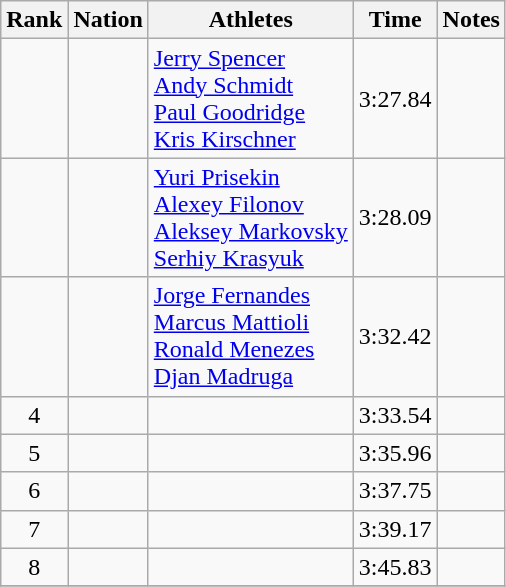<table class="wikitable sortable" style="text-align:center">
<tr>
<th>Rank</th>
<th>Nation</th>
<th>Athletes</th>
<th>Time</th>
<th>Notes</th>
</tr>
<tr>
<td></td>
<td align="left"></td>
<td align="left"><a href='#'>Jerry Spencer</a><br><a href='#'>Andy Schmidt</a><br><a href='#'>Paul Goodridge</a><br><a href='#'>Kris Kirschner</a></td>
<td>3:27.84</td>
<td></td>
</tr>
<tr>
<td></td>
<td align="left"></td>
<td align="left"><a href='#'>Yuri Prisekin</a><br><a href='#'>Alexey Filonov</a><br><a href='#'>Aleksey Markovsky</a><br><a href='#'>Serhiy Krasyuk</a></td>
<td>3:28.09</td>
<td></td>
</tr>
<tr>
<td></td>
<td align="left"></td>
<td align="left"><a href='#'>Jorge Fernandes</a><br><a href='#'>Marcus Mattioli</a><br><a href='#'>Ronald Menezes</a><br><a href='#'>Djan Madruga</a></td>
<td>3:32.42</td>
<td></td>
</tr>
<tr>
<td>4</td>
<td align="left"></td>
<td align="left"></td>
<td>3:33.54</td>
<td></td>
</tr>
<tr>
<td>5</td>
<td align="left"></td>
<td align="left"></td>
<td>3:35.96</td>
<td></td>
</tr>
<tr>
<td>6</td>
<td align="left"></td>
<td align="left"></td>
<td>3:37.75</td>
<td></td>
</tr>
<tr>
<td>7</td>
<td align="left"></td>
<td align="left"></td>
<td>3:39.17</td>
<td></td>
</tr>
<tr>
<td>8</td>
<td align="left"></td>
<td align="left"></td>
<td>3:45.83</td>
<td></td>
</tr>
<tr>
</tr>
</table>
